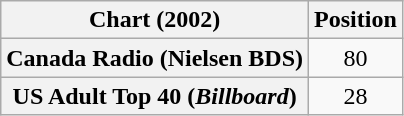<table class="wikitable plainrowheaders" style="text-align:center">
<tr>
<th>Chart (2002)</th>
<th>Position</th>
</tr>
<tr>
<th scope="row">Canada Radio (Nielsen BDS)</th>
<td>80</td>
</tr>
<tr>
<th scope="row">US Adult Top 40 (<em>Billboard</em>)</th>
<td>28</td>
</tr>
</table>
